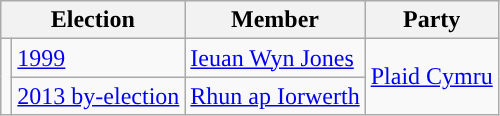<table class="wikitable">
<tr>
<th colspan="2">Election</th>
<th>Member</th>
<th>Party</th>
</tr>
<tr>
<td rowspan="2" style="background-color: "></td>
<td><a href='#'>1999</a></td>
<td><a href='#'>Ieuan Wyn Jones</a></td>
<td rowspan="2"><a href='#'>Plaid Cymru</a></td>
</tr>
<tr>
<td><a href='#'>2013 by-election</a></td>
<td><a href='#'>Rhun ap Iorwerth</a></td>
</tr>
</table>
